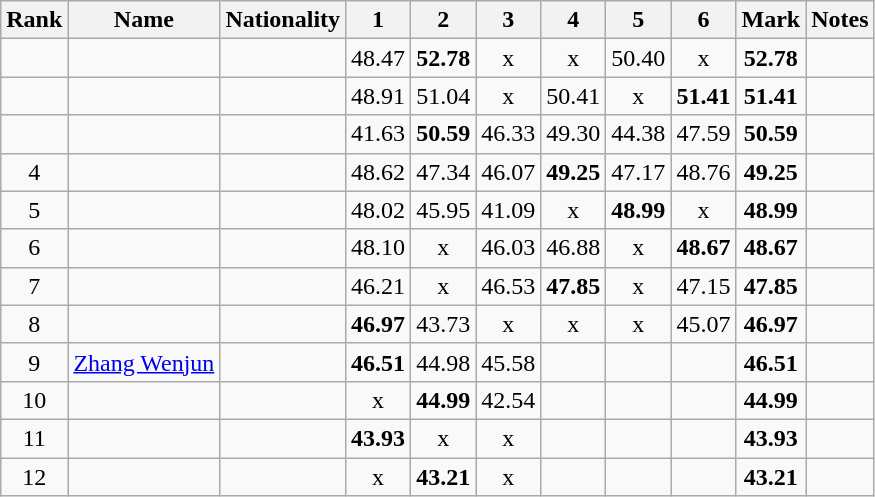<table class="wikitable sortable" style="text-align:center">
<tr>
<th>Rank</th>
<th>Name</th>
<th>Nationality</th>
<th>1</th>
<th>2</th>
<th>3</th>
<th>4</th>
<th>5</th>
<th>6</th>
<th>Mark</th>
<th>Notes</th>
</tr>
<tr>
<td></td>
<td align=left></td>
<td align=left></td>
<td>48.47</td>
<td><strong>52.78</strong></td>
<td>x</td>
<td>x</td>
<td>50.40</td>
<td>x</td>
<td><strong>52.78</strong></td>
<td></td>
</tr>
<tr>
<td></td>
<td align=left></td>
<td align=left></td>
<td>48.91</td>
<td>51.04</td>
<td>x</td>
<td>50.41</td>
<td>x</td>
<td><strong>51.41</strong></td>
<td><strong>51.41</strong></td>
<td></td>
</tr>
<tr>
<td></td>
<td align=left></td>
<td align=left></td>
<td>41.63</td>
<td><strong>50.59</strong></td>
<td>46.33</td>
<td>49.30</td>
<td>44.38</td>
<td>47.59</td>
<td><strong>50.59</strong></td>
<td></td>
</tr>
<tr>
<td>4</td>
<td align=left></td>
<td align=left></td>
<td>48.62</td>
<td>47.34</td>
<td>46.07</td>
<td><strong>49.25</strong></td>
<td>47.17</td>
<td>48.76</td>
<td><strong>49.25</strong></td>
<td></td>
</tr>
<tr>
<td>5</td>
<td align=left></td>
<td align=left></td>
<td>48.02</td>
<td>45.95</td>
<td>41.09</td>
<td>x</td>
<td><strong>48.99</strong></td>
<td>x</td>
<td><strong>48.99</strong></td>
<td></td>
</tr>
<tr>
<td>6</td>
<td align=left></td>
<td align=left></td>
<td>48.10</td>
<td>x</td>
<td>46.03</td>
<td>46.88</td>
<td>x</td>
<td><strong>48.67</strong></td>
<td><strong>48.67</strong></td>
<td></td>
</tr>
<tr>
<td>7</td>
<td align=left></td>
<td align=left></td>
<td>46.21</td>
<td>x</td>
<td>46.53</td>
<td><strong>47.85</strong></td>
<td>x</td>
<td>47.15</td>
<td><strong>47.85</strong></td>
<td></td>
</tr>
<tr>
<td>8</td>
<td align=left></td>
<td align=left></td>
<td><strong>46.97</strong></td>
<td>43.73</td>
<td>x</td>
<td>x</td>
<td>x</td>
<td>45.07</td>
<td><strong>46.97</strong></td>
<td></td>
</tr>
<tr>
<td>9</td>
<td align=left><a href='#'>Zhang Wenjun</a></td>
<td align=left></td>
<td><strong>46.51</strong></td>
<td>44.98</td>
<td>45.58</td>
<td></td>
<td></td>
<td></td>
<td><strong>46.51</strong></td>
<td></td>
</tr>
<tr>
<td>10</td>
<td align=left></td>
<td align=left></td>
<td>x</td>
<td><strong>44.99</strong></td>
<td>42.54</td>
<td></td>
<td></td>
<td></td>
<td><strong>44.99</strong></td>
<td></td>
</tr>
<tr>
<td>11</td>
<td align=left></td>
<td align=left></td>
<td><strong>43.93</strong></td>
<td>x</td>
<td>x</td>
<td></td>
<td></td>
<td></td>
<td><strong>43.93</strong></td>
<td></td>
</tr>
<tr>
<td>12</td>
<td align=left></td>
<td align=left></td>
<td>x</td>
<td><strong>43.21</strong></td>
<td>x</td>
<td></td>
<td></td>
<td></td>
<td><strong>43.21</strong></td>
<td></td>
</tr>
</table>
